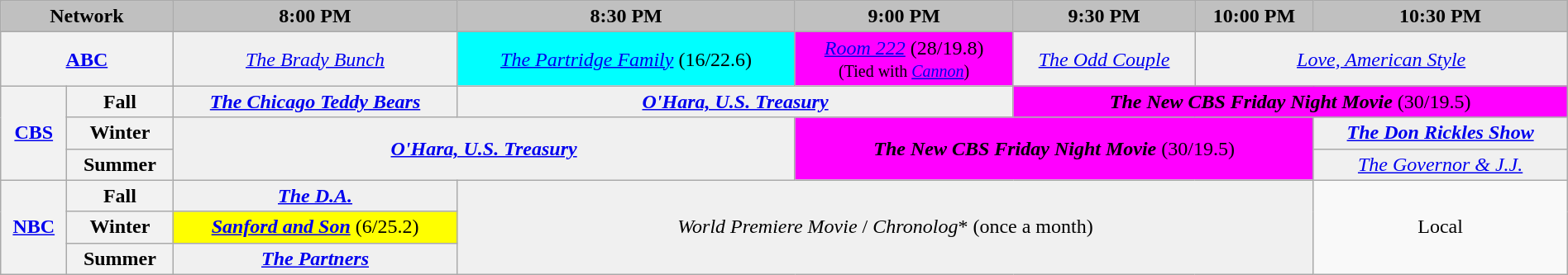<table class="wikitable" style="width:100%;margin-right:0;text-align:center">
<tr>
<th colspan="2" style="background-color:#C0C0C0;text-align:center">Network</th>
<th style="background-color:#C0C0C0;text-align:center">8:00 PM</th>
<th style="background-color:#C0C0C0;text-align:center">8:30 PM</th>
<th style="background-color:#C0C0C0;text-align:center">9:00 PM</th>
<th style="background-color:#C0C0C0;text-align:center">9:30 PM</th>
<th style="background-color:#C0C0C0;text-align:center">10:00 PM</th>
<th style="background-color:#C0C0C0;text-align:center">10:30 PM</th>
</tr>
<tr>
<th bgcolor="#C0C0C0" colspan="2"><a href='#'>ABC</a></th>
<td bgcolor="#F0F0F0"><em><a href='#'>The Brady Bunch</a></em></td>
<td bgcolor="cyan"><em><a href='#'>The Partridge Family</a></em> (16/22.6)</td>
<td bgcolor="magenta"><em><a href='#'>Room 222</a></em> (28/19.8)<br><small>(Tied with <em><a href='#'>Cannon</a></em>)</small></td>
<td bgcolor="#F0F0F0"><em><a href='#'>The Odd Couple</a></em></td>
<td bgcolor="#F0F0F0" colspan="2"><em><a href='#'>Love, American Style</a></em></td>
</tr>
<tr>
<th bgcolor="#C0C0C0" rowspan="3"><a href='#'>CBS</a></th>
<th>Fall</th>
<td bgcolor="#F0F0F0"><strong><em><a href='#'>The Chicago Teddy Bears</a></em></strong></td>
<td bgcolor="#F0F0F0" colspan="2"><strong><em><a href='#'>O'Hara, U.S. Treasury</a></em></strong></td>
<td bgcolor="magenta" colspan="3"><strong><em>The New CBS Friday Night Movie</em></strong> (30/19.5)</td>
</tr>
<tr>
<th>Winter</th>
<td bgcolor="#F0F0F0" rowspan="2" colspan="2"><strong><em><a href='#'>O'Hara, U.S. Treasury</a></em></strong></td>
<td bgcolor="magenta" rowspan="2" colspan="3"><strong><em>The New CBS Friday Night Movie</em></strong> (30/19.5)</td>
<td bgcolor="#F0F0F0"><strong><em><a href='#'>The Don Rickles Show</a></em></strong></td>
</tr>
<tr>
<th>Summer</th>
<td bgcolor="#F0F0F0"><em><a href='#'>The Governor & J.J.</a></em></td>
</tr>
<tr>
<th bgcolor="#C0C0C0" rowspan="3"><a href='#'>NBC</a></th>
<th>Fall</th>
<td bgcolor="#F0F0F0"><strong><em><a href='#'>The D.A.</a></em></strong></td>
<td bgcolor="#F0F0F0" colspan="4" rowspan="3"><em>World Premiere Movie</em> / <em>Chronolog</em>* (once a month)</td>
<td rowspan="3">Local</td>
</tr>
<tr>
<th>Winter</th>
<td bgcolor="yellow"><strong><em><a href='#'>Sanford and Son</a></em></strong> (6/25.2)</td>
</tr>
<tr>
<th>Summer</th>
<td bgcolor="#F0F0F0"><strong><em><a href='#'>The Partners</a></em></strong></td>
</tr>
</table>
